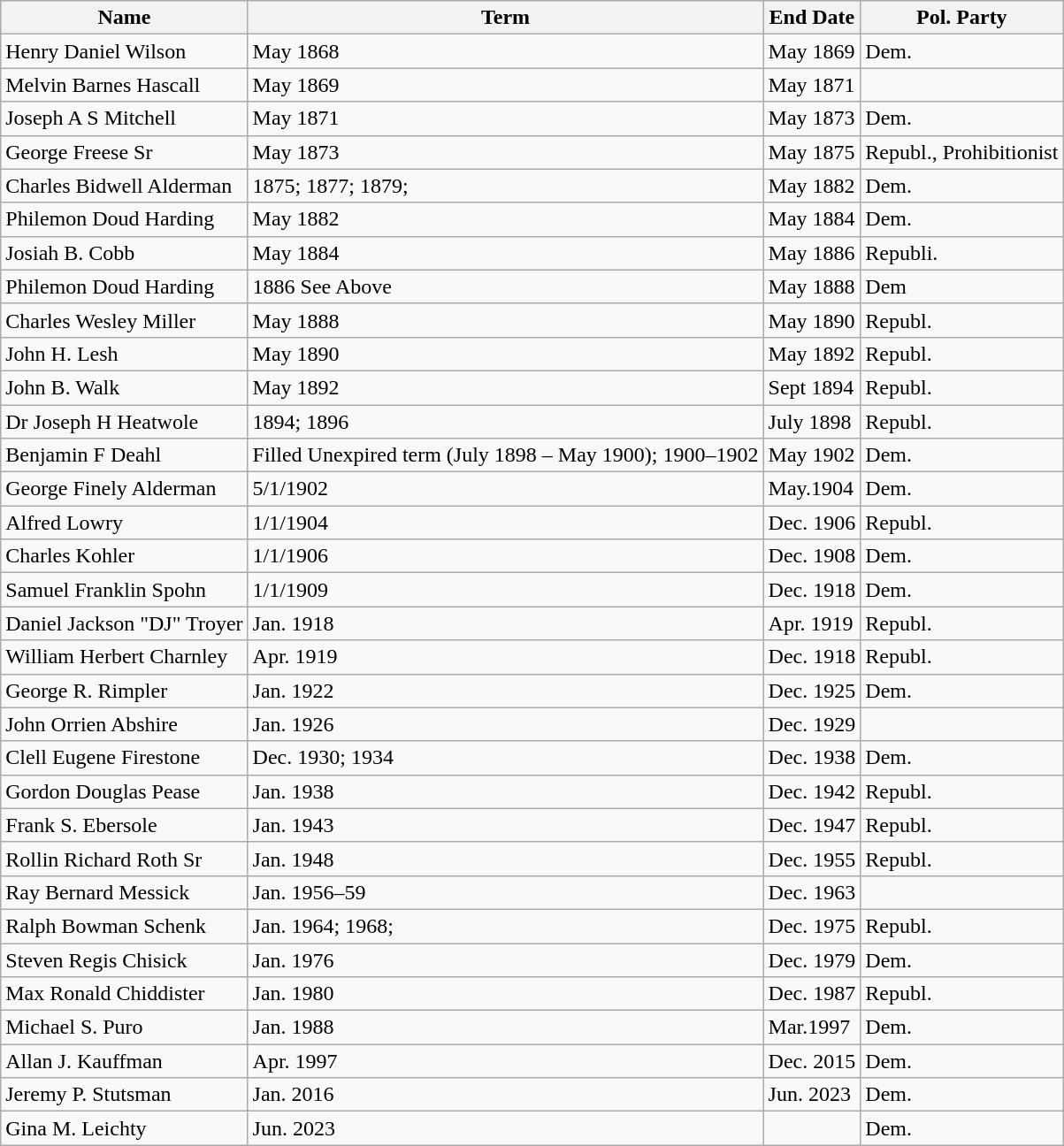<table class="wikitable sortable mw-collapsible mw-collapsed" "style="width:100%; margin: 0;">
<tr>
<th>Name</th>
<th>Term</th>
<th>End Date</th>
<th>Pol. Party</th>
</tr>
<tr>
<td>Henry Daniel Wilson</td>
<td>May 1868</td>
<td>May 1869</td>
<td>Dem.</td>
</tr>
<tr>
<td>Melvin Barnes Hascall</td>
<td>May 1869</td>
<td>May 1871</td>
<td></td>
</tr>
<tr>
<td>Joseph A S Mitchell</td>
<td>May 1871</td>
<td>May 1873</td>
<td>Dem.</td>
</tr>
<tr>
<td>George Freese Sr</td>
<td>May 1873</td>
<td>May 1875</td>
<td>Republ., Prohibitionist</td>
</tr>
<tr>
<td>Charles Bidwell  Alderman</td>
<td>1875; 1877; 1879;</td>
<td>May 1882</td>
<td>Dem.</td>
</tr>
<tr>
<td>Philemon Doud Harding</td>
<td>May 1882</td>
<td>May 1884</td>
<td>Dem.</td>
</tr>
<tr>
<td>Josiah B. Cobb</td>
<td>May 1884</td>
<td>May 1886</td>
<td>Republi.</td>
</tr>
<tr>
<td>Philemon Doud Harding</td>
<td>1886   See Above</td>
<td>May 1888</td>
<td>Dem</td>
</tr>
<tr>
<td>Charles Wesley Miller</td>
<td>May 1888</td>
<td>May 1890</td>
<td>Republ.</td>
</tr>
<tr>
<td>John H. Lesh</td>
<td>May 1890</td>
<td>May 1892</td>
<td>Republ.</td>
</tr>
<tr>
<td>John B. Walk</td>
<td>May 1892</td>
<td>Sept 1894</td>
<td>Republ.</td>
</tr>
<tr>
<td>Dr Joseph H Heatwole</td>
<td>1894; 1896</td>
<td>July 1898</td>
<td>Republ.</td>
</tr>
<tr>
<td>Benjamin F Deahl</td>
<td>Filled Unexpired term (July 1898 – May 1900); 1900–1902</td>
<td>May 1902</td>
<td>Dem.</td>
</tr>
<tr>
<td>George Finely Alderman</td>
<td>5/1/1902</td>
<td>May.1904</td>
<td>Dem.</td>
</tr>
<tr>
<td>Alfred Lowry</td>
<td>1/1/1904</td>
<td>Dec. 1906</td>
<td>Republ.</td>
</tr>
<tr>
<td>Charles Kohler</td>
<td>1/1/1906</td>
<td>Dec. 1908</td>
<td>Dem.</td>
</tr>
<tr>
<td>Samuel Franklin Spohn</td>
<td>1/1/1909</td>
<td>Dec. 1918</td>
<td>Dem.</td>
</tr>
<tr>
<td>Daniel Jackson "DJ" Troyer</td>
<td>Jan. 1918</td>
<td>Apr. 1919</td>
<td>Republ.</td>
</tr>
<tr>
<td>William Herbert Charnley</td>
<td>Apr. 1919</td>
<td>Dec. 1918</td>
<td>Republ.</td>
</tr>
<tr>
<td>George R. Rimpler</td>
<td>Jan. 1922</td>
<td>Dec. 1925</td>
<td>Dem.</td>
</tr>
<tr>
<td>John Orrien Abshire</td>
<td>Jan. 1926</td>
<td>Dec. 1929</td>
<td></td>
</tr>
<tr>
<td>Clell Eugene Firestone</td>
<td>Dec. 1930; 1934</td>
<td>Dec. 1938</td>
<td>Dem.</td>
</tr>
<tr>
<td>Gordon Douglas Pease</td>
<td>Jan. 1938</td>
<td>Dec. 1942</td>
<td>Republ.</td>
</tr>
<tr>
<td>Frank S. Ebersole</td>
<td>Jan. 1943</td>
<td>Dec. 1947</td>
<td>Republ.</td>
</tr>
<tr>
<td>Rollin Richard Roth Sr</td>
<td>Jan. 1948</td>
<td>Dec. 1955</td>
<td>Republ.</td>
</tr>
<tr>
<td>Ray Bernard Messick</td>
<td>Jan. 1956–59</td>
<td>Dec. 1963</td>
<td></td>
</tr>
<tr>
<td>Ralph Bowman Schenk</td>
<td>Jan. 1964; 1968;</td>
<td>Dec. 1975</td>
<td>Republ.</td>
</tr>
<tr>
<td>Steven Regis Chisick</td>
<td>Jan. 1976</td>
<td>Dec. 1979</td>
<td>Dem.</td>
</tr>
<tr>
<td>Max Ronald Chiddister</td>
<td>Jan. 1980</td>
<td>Dec. 1987</td>
<td>Republ.</td>
</tr>
<tr>
<td>Michael S. Puro</td>
<td>Jan. 1988</td>
<td>Mar.1997</td>
<td>Dem.</td>
</tr>
<tr>
<td>Allan J. Kauffman</td>
<td>Apr. 1997</td>
<td>Dec. 2015</td>
<td>Dem.</td>
</tr>
<tr>
<td>Jeremy P. Stutsman</td>
<td>Jan. 2016</td>
<td>Jun. 2023</td>
<td>Dem.</td>
</tr>
<tr>
<td>Gina M. Leichty</td>
<td>Jun. 2023</td>
<td></td>
<td>Dem.</td>
</tr>
</table>
